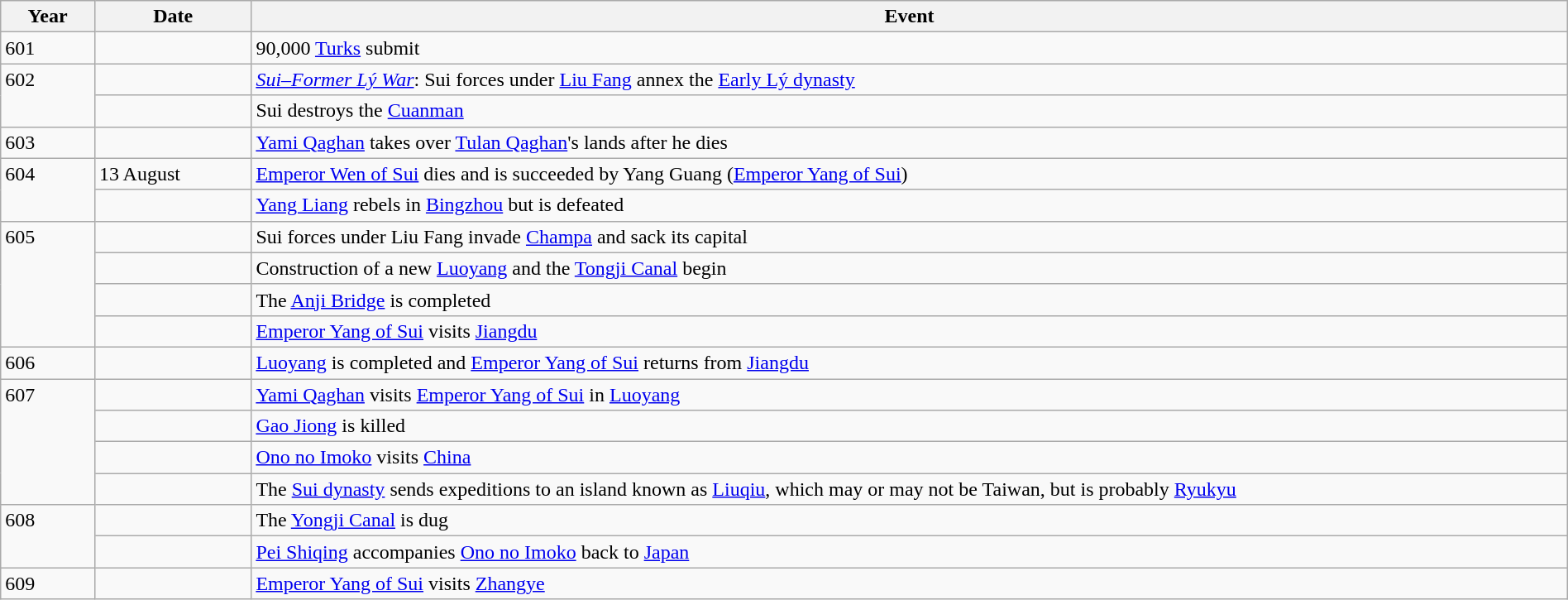<table class="wikitable" style="width:100%;">
<tr>
<th style="width:6%">Year</th>
<th style="width:10%">Date</th>
<th>Event</th>
</tr>
<tr>
<td>601</td>
<td></td>
<td>90,000 <a href='#'>Turks</a> submit</td>
</tr>
<tr>
<td rowspan="2" style="vertical-align:top;">602</td>
<td></td>
<td><em><a href='#'>Sui–Former Lý War</a></em>: Sui forces under <a href='#'>Liu Fang</a> annex the <a href='#'>Early Lý dynasty</a></td>
</tr>
<tr>
<td></td>
<td>Sui destroys the <a href='#'>Cuanman</a></td>
</tr>
<tr>
<td>603</td>
<td></td>
<td><a href='#'>Yami Qaghan</a> takes over <a href='#'>Tulan Qaghan</a>'s lands after he dies</td>
</tr>
<tr>
<td rowspan="2" style="vertical-align:top;">604</td>
<td>13 August</td>
<td><a href='#'>Emperor Wen of Sui</a> dies and is succeeded by Yang Guang (<a href='#'>Emperor Yang of Sui</a>)</td>
</tr>
<tr>
<td></td>
<td><a href='#'>Yang Liang</a> rebels in <a href='#'>Bingzhou</a> but is defeated</td>
</tr>
<tr>
<td rowspan="4" style="vertical-align:top;">605</td>
<td></td>
<td>Sui forces under Liu Fang invade <a href='#'>Champa</a> and sack its capital</td>
</tr>
<tr>
<td></td>
<td>Construction of a new <a href='#'>Luoyang</a> and the <a href='#'>Tongji Canal</a> begin</td>
</tr>
<tr>
<td></td>
<td>The <a href='#'>Anji Bridge</a> is completed</td>
</tr>
<tr>
<td></td>
<td><a href='#'>Emperor Yang of Sui</a> visits <a href='#'>Jiangdu</a></td>
</tr>
<tr>
<td>606</td>
<td></td>
<td><a href='#'>Luoyang</a> is completed and <a href='#'>Emperor Yang of Sui</a> returns from <a href='#'>Jiangdu</a></td>
</tr>
<tr>
<td rowspan="4" style="vertical-align:top;">607</td>
<td></td>
<td><a href='#'>Yami Qaghan</a> visits <a href='#'>Emperor Yang of Sui</a> in <a href='#'>Luoyang</a></td>
</tr>
<tr>
<td></td>
<td><a href='#'>Gao Jiong</a> is killed</td>
</tr>
<tr>
<td></td>
<td><a href='#'>Ono no Imoko</a> visits <a href='#'>China</a></td>
</tr>
<tr>
<td></td>
<td>The <a href='#'>Sui dynasty</a> sends expeditions to an island known as <a href='#'>Liuqiu</a>, which may or may not be Taiwan, but is probably <a href='#'>Ryukyu</a></td>
</tr>
<tr>
<td rowspan="2" style="vertical-align:top;">608</td>
<td></td>
<td>The <a href='#'>Yongji Canal</a> is dug</td>
</tr>
<tr>
<td></td>
<td><a href='#'>Pei Shiqing</a> accompanies <a href='#'>Ono no Imoko</a> back to <a href='#'>Japan</a></td>
</tr>
<tr>
<td>609</td>
<td></td>
<td><a href='#'>Emperor Yang of Sui</a> visits <a href='#'>Zhangye</a></td>
</tr>
</table>
